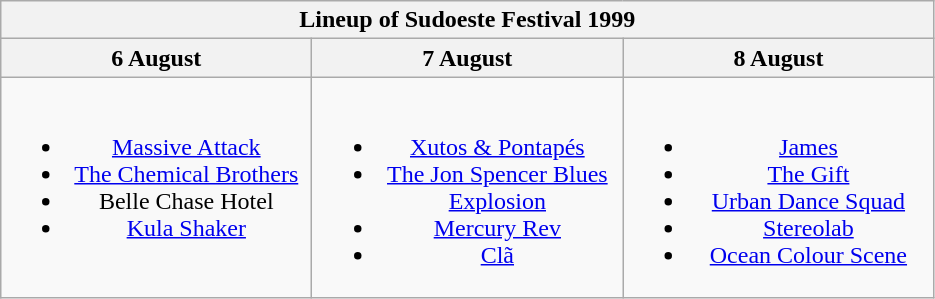<table class="wikitable mw-collapsible">
<tr>
<th colspan="3">Lineup of Sudoeste Festival 1999</th>
</tr>
<tr>
<th>6 August</th>
<th>7 August</th>
<th>8 August</th>
</tr>
<tr>
<td width="200" align="center" valign="top"><br><ul><li><a href='#'>Massive Attack</a></li><li><a href='#'>The Chemical Brothers</a></li><li>Belle Chase Hotel</li><li><a href='#'>Kula Shaker</a></li></ul></td>
<td width="200" align="center" valign="top"><br><ul><li><a href='#'>Xutos & Pontapés</a></li><li><a href='#'>The Jon Spencer Blues Explosion</a></li><li><a href='#'>Mercury Rev</a></li><li><a href='#'>Clã</a></li></ul></td>
<td width="200" align="center" valign="top"><br><ul><li><a href='#'>James</a></li><li><a href='#'>The Gift</a></li><li><a href='#'>Urban Dance Squad</a></li><li><a href='#'>Stereolab</a></li><li><a href='#'>Ocean Colour Scene</a></li></ul></td>
</tr>
</table>
